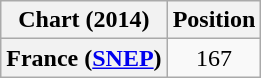<table class="wikitable plainrowheaders" style="text-align:center">
<tr>
<th scope="col">Chart (2014)</th>
<th scope="col">Position</th>
</tr>
<tr>
<th scope="row">France (<a href='#'>SNEP</a>)</th>
<td>167</td>
</tr>
</table>
